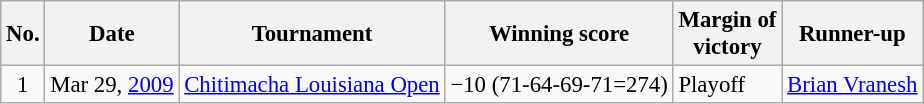<table class="wikitable" style="font-size:95%;">
<tr>
<th>No.</th>
<th>Date</th>
<th>Tournament</th>
<th>Winning score</th>
<th>Margin of<br>victory</th>
<th>Runner-up</th>
</tr>
<tr>
<td align=center>1</td>
<td align=right>Mar 29, <a href='#'>2009</a></td>
<td><a href='#'>Chitimacha Louisiana Open</a></td>
<td>−10 (71-64-69-71=274)</td>
<td>Playoff</td>
<td> <a href='#'>Brian Vranesh</a></td>
</tr>
</table>
